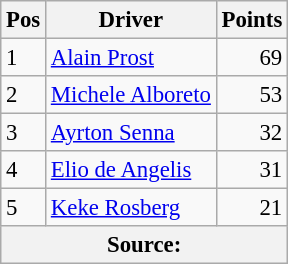<table class="wikitable" style="font-size: 95%;">
<tr>
<th>Pos</th>
<th>Driver</th>
<th>Points</th>
</tr>
<tr>
<td>1</td>
<td> <a href='#'>Alain Prost</a></td>
<td align="right">69</td>
</tr>
<tr>
<td>2</td>
<td> <a href='#'>Michele Alboreto</a></td>
<td align="right">53</td>
</tr>
<tr>
<td>3</td>
<td> <a href='#'>Ayrton Senna</a></td>
<td align="right">32</td>
</tr>
<tr>
<td>4</td>
<td> <a href='#'>Elio de Angelis</a></td>
<td align="right">31</td>
</tr>
<tr>
<td>5</td>
<td> <a href='#'>Keke Rosberg</a></td>
<td align="right">21</td>
</tr>
<tr>
<th colspan=4>Source: </th>
</tr>
</table>
